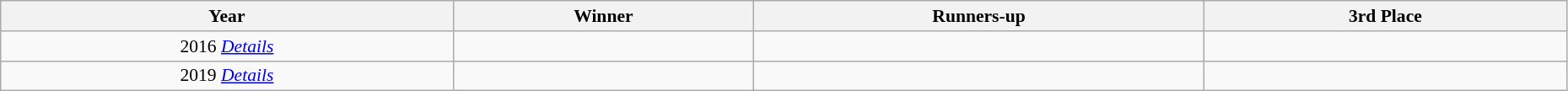<table class="wikitable" style="font-size:90%; width: 98%; text-align: center;">
<tr>
<th>Year</th>
<th>Winner</th>
<th>Runners-up</th>
<th>3rd Place</th>
</tr>
<tr>
<td>2016 <em><a href='#'>Details</a></em></td>
<td></td>
<td></td>
<td></td>
</tr>
<tr>
<td>2019 <em><a href='#'>Details</a></em></td>
<td></td>
<td></td>
<td></td>
</tr>
</table>
